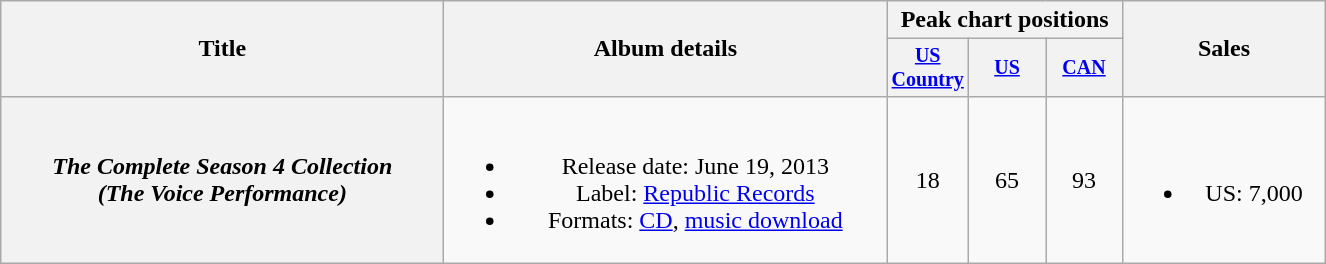<table class="wikitable plainrowheaders" style="text-align:center;">
<tr>
<th rowspan="2" style="width:18em;">Title</th>
<th rowspan="2" style="width:18em;">Album details</th>
<th colspan="3">Peak chart positions</th>
<th rowspan="2" style="width:8em;">Sales</th>
</tr>
<tr style="font-size:smaller;">
<th style="width:45px;"><a href='#'>US Country</a></th>
<th style="width:45px;"><a href='#'>US</a></th>
<th style="width:45px;"><a href='#'>CAN</a></th>
</tr>
<tr>
<th scope="row"><em>The Complete Season 4 Collection<br>(The Voice Performance)</em></th>
<td><br><ul><li>Release date: June 19, 2013</li><li>Label: <a href='#'>Republic Records</a></li><li>Formats: <a href='#'>CD</a>, <a href='#'>music download</a></li></ul></td>
<td>18</td>
<td>65</td>
<td>93</td>
<td><br><ul><li>US: 7,000</li></ul></td>
</tr>
</table>
